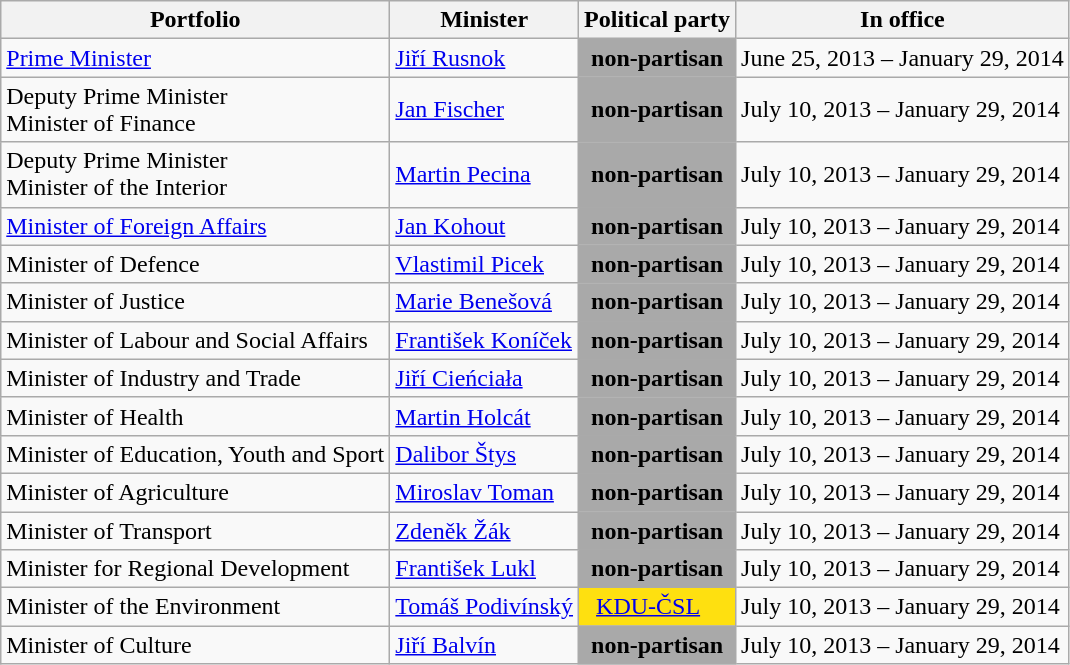<table class="wikitable">
<tr>
<th>Portfolio</th>
<th>Minister</th>
<th>Political party</th>
<th>In office</th>
</tr>
<tr>
<td><a href='#'>Prime Minister</a></td>
<td><a href='#'>Jiří Rusnok</a></td>
<th style="background-color:#A9A9A9; color:black">non-partisan</th>
<td>June 25, 2013 – January 29, 2014</td>
</tr>
<tr>
<td>Deputy Prime Minister <br> Minister of Finance</td>
<td><a href='#'>Jan Fischer</a></td>
<th style="background-color:#A9A9A9; color:black">non-partisan</th>
<td>July 10, 2013 – January 29, 2014</td>
</tr>
<tr>
<td>Deputy Prime Minister <br> Minister  of the Interior</td>
<td><a href='#'>Martin Pecina</a></td>
<th style="background-color:#A9A9A9; color:black">non-partisan</th>
<td>July 10, 2013 – January 29, 2014</td>
</tr>
<tr>
<td><a href='#'>Minister of Foreign Affairs</a></td>
<td><a href='#'>Jan Kohout</a></td>
<th style="background-color:#A9A9A9; color:black">non-partisan</th>
<td>July 10, 2013 – January 29, 2014</td>
</tr>
<tr>
<td>Minister of Defence</td>
<td><a href='#'>Vlastimil Picek</a></td>
<th style="background-color:#A9A9A9; color:black">non-partisan</th>
<td>July 10, 2013 – January 29, 2014</td>
</tr>
<tr>
<td>Minister of Justice</td>
<td><a href='#'>Marie Benešová</a></td>
<th style="background-color:#A9A9A9; color:black">non-partisan</th>
<td>July 10, 2013 – January 29, 2014</td>
</tr>
<tr>
<td>Minister of Labour and Social Affairs</td>
<td><a href='#'>František Koníček</a></td>
<th style="background-color:#A9A9A9; color:black">non-partisan</th>
<td>July 10, 2013 – January 29, 2014</td>
</tr>
<tr>
<td>Minister of Industry and Trade</td>
<td><a href='#'>Jiří Cieńciała</a></td>
<th style="background-color:#A9A9A9; color:black">non-partisan</th>
<td>July 10, 2013 – January 29, 2014</td>
</tr>
<tr>
<td>Minister of Health</td>
<td><a href='#'>Martin Holcát</a></td>
<th style="background-color:#A9A9A9; color:black">non-partisan</th>
<td>July 10, 2013 – January 29, 2014</td>
</tr>
<tr>
<td>Minister of Education, Youth and Sport</td>
<td><a href='#'>Dalibor Štys</a></td>
<th style="background-color:#A9A9A9; color:black">non-partisan</th>
<td>July 10, 2013 – January 29, 2014</td>
</tr>
<tr>
<td>Minister of Agriculture</td>
<td><a href='#'>Miroslav Toman</a></td>
<th style="background-color:#A9A9A9; color:black">non-partisan</th>
<td>July 10, 2013 – January 29, 2014</td>
</tr>
<tr>
<td>Minister of Transport</td>
<td><a href='#'>Zdeněk Žák</a></td>
<th style="background-color:#A9A9A9; color:black">non-partisan</th>
<td>July 10, 2013 – January 29, 2014</td>
</tr>
<tr>
<td>Minister for Regional Development</td>
<td><a href='#'>František Lukl</a></td>
<th style="background-color:#A9A9A9; color:black">non-partisan</th>
<td>July 10, 2013 – January 29, 2014</td>
</tr>
<tr>
<td>Minister of the Environment</td>
<td><a href='#'>Tomáš Podivínský</a></td>
<td style="background:#FEE010;">  <a href='#'>KDU-ČSL</a></td>
<td>July 10, 2013 – January 29, 2014</td>
</tr>
<tr>
<td>Minister of Culture</td>
<td><a href='#'>Jiří Balvín</a></td>
<th style="background-color:#A9A9A9; color:black">non-partisan</th>
<td>July 10, 2013 – January 29, 2014</td>
</tr>
</table>
